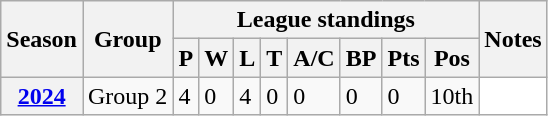<table class="wikitable sortable">
<tr>
<th scope="col" rowspan="2">Season</th>
<th scope="col" rowspan="2">Group</th>
<th scope="col" colspan="8">League standings</th>
<th scope="col" rowspan="2">Notes</th>
</tr>
<tr>
<th scope="col">P</th>
<th scope="col">W</th>
<th scope="col">L</th>
<th scope="col">T</th>
<th scope="col">A/C</th>
<th scope="col">BP</th>
<th scope="col">Pts</th>
<th scope="col">Pos</th>
</tr>
<tr>
<th scope="row"><a href='#'>2024</a></th>
<td>Group 2</td>
<td>4</td>
<td>0</td>
<td>4</td>
<td>0</td>
<td>0</td>
<td>0</td>
<td>0</td>
<td>10th</td>
<td style="background: white;"></td>
</tr>
</table>
